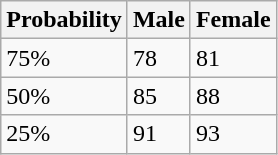<table class="wikitable">
<tr>
<th>Probability</th>
<th>Male</th>
<th>Female</th>
</tr>
<tr>
<td>75%</td>
<td>78</td>
<td>81</td>
</tr>
<tr>
<td>50%</td>
<td>85</td>
<td>88</td>
</tr>
<tr>
<td>25%</td>
<td>91</td>
<td>93</td>
</tr>
</table>
